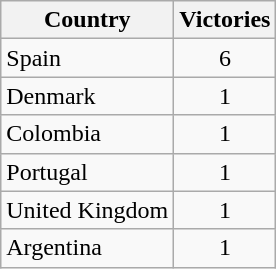<table class="wikitable sortable">
<tr>
<th align="left">Country</th>
<th>Victories</th>
</tr>
<tr>
<td>Spain<span></span></td>
<td align="center">6</td>
</tr>
<tr>
<td>Denmark</td>
<td align="center">1</td>
</tr>
<tr>
<td>Colombia</td>
<td align="center">1</td>
</tr>
<tr>
<td>Portugal</td>
<td align="center">1</td>
</tr>
<tr>
<td>United Kingdom</td>
<td align="center">1</td>
</tr>
<tr>
<td>Argentina</td>
<td align="center">1</td>
</tr>
</table>
